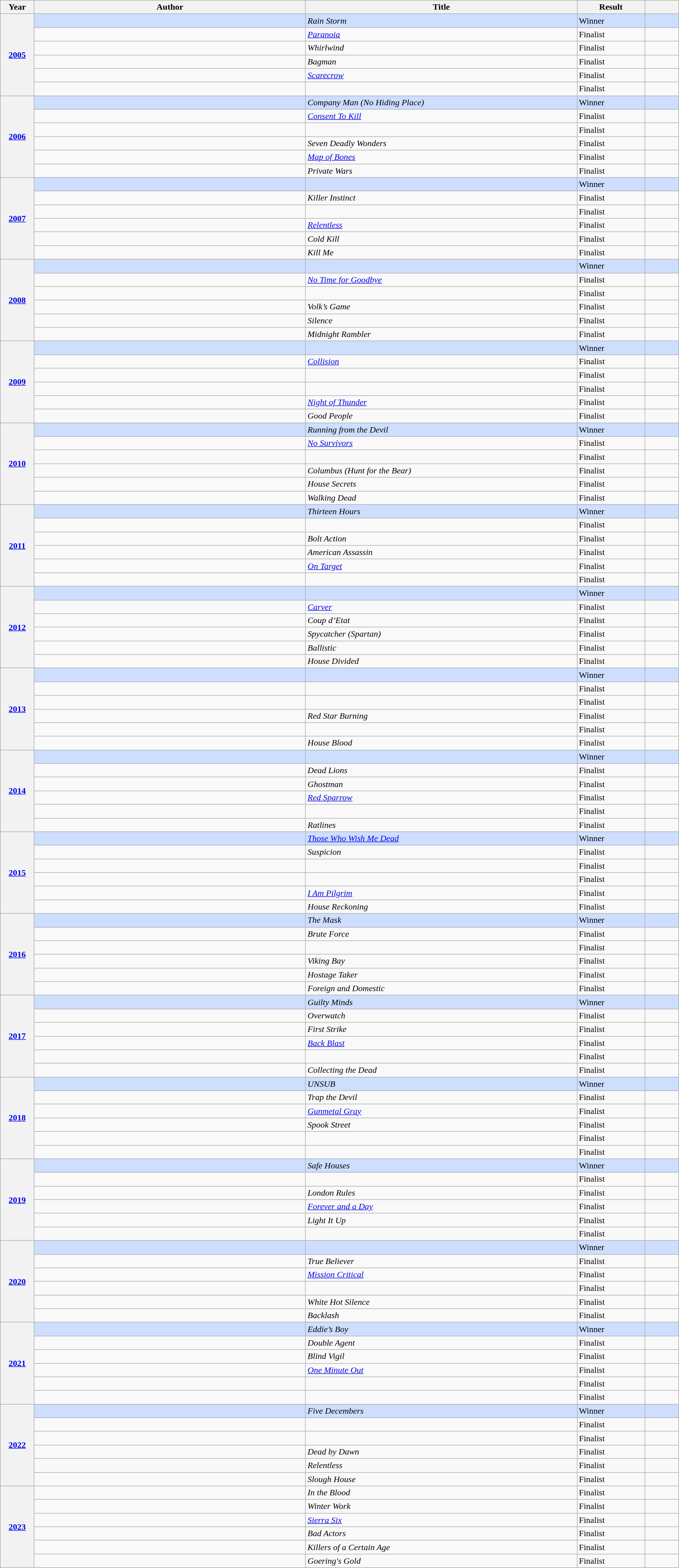<table class="wikitable sortable mw-collapsible" style="width:100%">
<tr>
<th scope="col" width="5%">Year</th>
<th scope="col" width="40%">Author</th>
<th scope="col" width="40%">Title</th>
<th scope="col" width="10%">Result</th>
<th scope="col" width="5%"></th>
</tr>
<tr style="background:#cddeff">
<th rowspan="6"><a href='#'>2005</a></th>
<td></td>
<td><em>Rain Storm</em></td>
<td>Winner</td>
<td></td>
</tr>
<tr>
<td></td>
<td><em><a href='#'>Paranoia</a></em></td>
<td>Finalist</td>
<td></td>
</tr>
<tr>
<td></td>
<td><em>Whirlwind</em></td>
<td>Finalist</td>
<td></td>
</tr>
<tr>
<td></td>
<td><em>Bagman</em></td>
<td>Finalist</td>
<td></td>
</tr>
<tr>
<td></td>
<td><em><a href='#'>Scarecrow</a></em></td>
<td>Finalist</td>
<td></td>
</tr>
<tr>
<td></td>
<td><em></em></td>
<td>Finalist</td>
<td></td>
</tr>
<tr style="background:#cddeff">
<th rowspan="6"><a href='#'>2006</a></th>
<td></td>
<td><em>Company Man (No Hiding Place)</em></td>
<td>Winner</td>
<td></td>
</tr>
<tr>
<td></td>
<td><em><a href='#'>Consent To Kill</a></em></td>
<td>Finalist</td>
<td></td>
</tr>
<tr>
<td></td>
<td><em></em></td>
<td>Finalist</td>
<td></td>
</tr>
<tr>
<td></td>
<td><em>Seven Deadly Wonders</em></td>
<td>Finalist</td>
<td></td>
</tr>
<tr>
<td></td>
<td><em><a href='#'>Map of Bones</a></em></td>
<td>Finalist</td>
<td></td>
</tr>
<tr>
<td></td>
<td><em>Private Wars</em></td>
<td>Finalist</td>
<td></td>
</tr>
<tr style="background:#cddeff">
<th rowspan="6"><a href='#'>2007</a></th>
<td></td>
<td><em></em></td>
<td>Winner</td>
<td></td>
</tr>
<tr>
<td></td>
<td><em>Killer Instinct</em></td>
<td>Finalist</td>
<td></td>
</tr>
<tr>
<td></td>
<td><em></em></td>
<td>Finalist</td>
<td></td>
</tr>
<tr>
<td></td>
<td><em><a href='#'>Relentless</a></em></td>
<td>Finalist</td>
<td></td>
</tr>
<tr>
<td></td>
<td><em>Cold Kill</em></td>
<td>Finalist</td>
<td></td>
</tr>
<tr>
<td></td>
<td><em>Kill Me</em></td>
<td>Finalist</td>
<td></td>
</tr>
<tr style="background:#cddeff">
<th rowspan="6"><a href='#'>2008</a></th>
<td></td>
<td><em></em></td>
<td>Winner</td>
<td></td>
</tr>
<tr>
<td></td>
<td><em><a href='#'>No Time for Goodbye</a></em></td>
<td>Finalist</td>
<td></td>
</tr>
<tr>
<td></td>
<td><em></em></td>
<td>Finalist</td>
<td></td>
</tr>
<tr>
<td></td>
<td><em>Volk’s Game</em></td>
<td>Finalist</td>
<td></td>
</tr>
<tr>
<td></td>
<td><em>Silence</em></td>
<td>Finalist</td>
<td></td>
</tr>
<tr>
<td></td>
<td><em>Midnight Rambler</em></td>
<td>Finalist</td>
<td></td>
</tr>
<tr style="background:#cddeff">
<th rowspan="6"><a href='#'>2009</a></th>
<td></td>
<td><em></em></td>
<td>Winner</td>
<td></td>
</tr>
<tr>
<td></td>
<td><em><a href='#'>Collision</a></em></td>
<td>Finalist</td>
<td></td>
</tr>
<tr>
<td></td>
<td><em></em></td>
<td>Finalist</td>
<td></td>
</tr>
<tr>
<td></td>
<td><em></em></td>
<td>Finalist</td>
<td></td>
</tr>
<tr>
<td></td>
<td><em><a href='#'>Night of Thunder</a></em></td>
<td>Finalist</td>
<td></td>
</tr>
<tr>
<td></td>
<td><em>Good People</em></td>
<td>Finalist</td>
<td></td>
</tr>
<tr style="background:#cddeff">
<th rowspan="6"><a href='#'>2010</a></th>
<td></td>
<td><em>Running from the Devil</em></td>
<td>Winner</td>
<td></td>
</tr>
<tr>
<td></td>
<td><em><a href='#'>No Survivors</a></em></td>
<td>Finalist</td>
<td></td>
</tr>
<tr>
<td></td>
<td><em></em></td>
<td>Finalist</td>
<td></td>
</tr>
<tr>
<td></td>
<td><em>Columbus (Hunt for the Bear)</em></td>
<td>Finalist</td>
<td></td>
</tr>
<tr>
<td></td>
<td><em>House Secrets</em></td>
<td>Finalist</td>
<td></td>
</tr>
<tr>
<td></td>
<td><em>Walking Dead</em></td>
<td>Finalist</td>
<td></td>
</tr>
<tr style="background:#cddeff">
<th rowspan="6"><a href='#'>2011</a></th>
<td></td>
<td><em>Thirteen Hours</em></td>
<td>Winner</td>
<td></td>
</tr>
<tr>
<td></td>
<td><em></em></td>
<td>Finalist</td>
<td></td>
</tr>
<tr>
<td></td>
<td><em>Bolt Action</em></td>
<td>Finalist</td>
<td></td>
</tr>
<tr>
<td></td>
<td><em>American Assassin</em></td>
<td>Finalist</td>
<td></td>
</tr>
<tr>
<td></td>
<td><em><a href='#'>On Target</a></em></td>
<td>Finalist</td>
<td></td>
</tr>
<tr>
<td></td>
<td><em></em></td>
<td>Finalist</td>
<td></td>
</tr>
<tr style="background:#cddeff">
<th rowspan="6"><a href='#'>2012</a></th>
<td></td>
<td><em></em></td>
<td>Winner</td>
<td></td>
</tr>
<tr>
<td></td>
<td><em><a href='#'>Carver</a></em></td>
<td>Finalist</td>
<td></td>
</tr>
<tr>
<td></td>
<td><em>Coup d’Etat</em></td>
<td>Finalist</td>
<td></td>
</tr>
<tr>
<td></td>
<td><em>Spycatcher (Spartan)</em></td>
<td>Finalist</td>
<td></td>
</tr>
<tr>
<td></td>
<td><em>Ballistic</em></td>
<td>Finalist</td>
<td></td>
</tr>
<tr>
<td></td>
<td><em>House Divided</em></td>
<td>Finalist</td>
<td></td>
</tr>
<tr style="background:#cddeff">
<th rowspan="6"><a href='#'>2013</a></th>
<td></td>
<td><em></em></td>
<td>Winner</td>
<td></td>
</tr>
<tr>
<td></td>
<td><em></em></td>
<td>Finalist</td>
<td></td>
</tr>
<tr>
<td></td>
<td><em></em></td>
<td>Finalist</td>
<td></td>
</tr>
<tr>
<td></td>
<td><em>Red Star Burning</em></td>
<td>Finalist</td>
<td></td>
</tr>
<tr>
<td></td>
<td><em></em></td>
<td>Finalist</td>
<td></td>
</tr>
<tr>
<td></td>
<td><em>House Blood</em></td>
<td>Finalist</td>
<td></td>
</tr>
<tr style="background:#cddeff">
<th rowspan="6"><a href='#'>2014</a></th>
<td></td>
<td><em></em></td>
<td>Winner</td>
<td></td>
</tr>
<tr>
<td></td>
<td><em>Dead Lions</em></td>
<td>Finalist</td>
<td></td>
</tr>
<tr>
<td></td>
<td><em>Ghostman</em></td>
<td>Finalist</td>
<td></td>
</tr>
<tr>
<td></td>
<td><em><a href='#'>Red Sparrow</a></em></td>
<td>Finalist</td>
<td></td>
</tr>
<tr>
<td></td>
<td><em></em></td>
<td>Finalist</td>
<td></td>
</tr>
<tr>
<td></td>
<td><em>Ratlines</em></td>
<td>Finalist</td>
<td></td>
</tr>
<tr style="background:#cddeff">
<th rowspan="6"><a href='#'>2015</a></th>
<td></td>
<td><em><a href='#'>Those Who Wish Me Dead</a></em></td>
<td>Winner</td>
<td></td>
</tr>
<tr>
<td></td>
<td><em>Suspicion</em></td>
<td>Finalist</td>
<td></td>
</tr>
<tr>
<td></td>
<td><em></em></td>
<td>Finalist</td>
<td></td>
</tr>
<tr>
<td></td>
<td><em></em></td>
<td>Finalist</td>
<td></td>
</tr>
<tr>
<td></td>
<td><em><a href='#'>I Am Pilgrim</a></em></td>
<td>Finalist</td>
<td></td>
</tr>
<tr>
<td></td>
<td><em>House Reckoning</em></td>
<td>Finalist</td>
<td></td>
</tr>
<tr style="background:#cddeff">
<th rowspan="6"><a href='#'>2016</a></th>
<td></td>
<td><em>The Mask</em></td>
<td>Winner</td>
<td></td>
</tr>
<tr>
<td></td>
<td><em>Brute Force</em></td>
<td>Finalist</td>
<td></td>
</tr>
<tr>
<td></td>
<td><em></em></td>
<td>Finalist</td>
<td></td>
</tr>
<tr>
<td></td>
<td><em>Viking Bay</em></td>
<td>Finalist</td>
<td></td>
</tr>
<tr>
<td></td>
<td><em>Hostage Taker</em></td>
<td>Finalist</td>
<td></td>
</tr>
<tr>
<td></td>
<td><em>Foreign and Domestic</em></td>
<td>Finalist</td>
<td></td>
</tr>
<tr style="background:#cddeff">
<th rowspan="6"><a href='#'>2017</a></th>
<td></td>
<td><em>Guilty Minds</em></td>
<td>Winner</td>
<td></td>
</tr>
<tr>
<td></td>
<td><em>Overwatch</em></td>
<td>Finalist</td>
<td></td>
</tr>
<tr>
<td></td>
<td><em>First Strike</em></td>
<td>Finalist</td>
<td></td>
</tr>
<tr>
<td></td>
<td><em><a href='#'>Back Blast</a></em></td>
<td>Finalist</td>
<td></td>
</tr>
<tr>
<td></td>
<td><em></em></td>
<td>Finalist</td>
<td></td>
</tr>
<tr>
<td></td>
<td><em>Collecting the Dead</em></td>
<td>Finalist</td>
<td></td>
</tr>
<tr style="background:#cddeff">
<th rowspan="6"><a href='#'>2018</a></th>
<td></td>
<td><em>UNSUB</em></td>
<td>Winner</td>
<td></td>
</tr>
<tr>
<td></td>
<td><em>Trap the Devil</em></td>
<td>Finalist</td>
<td></td>
</tr>
<tr>
<td></td>
<td><em><a href='#'>Gunmetal Gray</a></em></td>
<td>Finalist</td>
<td></td>
</tr>
<tr>
<td></td>
<td><em>Spook Street</em></td>
<td>Finalist</td>
<td></td>
</tr>
<tr>
<td></td>
<td><em></em></td>
<td>Finalist</td>
<td></td>
</tr>
<tr>
<td></td>
<td><em></em></td>
<td>Finalist</td>
<td></td>
</tr>
<tr style="background:#cddeff">
<th rowspan="6"><a href='#'>2019</a></th>
<td></td>
<td><em>Safe Houses</em></td>
<td>Winner</td>
<td></td>
</tr>
<tr>
<td></td>
<td><em></em></td>
<td>Finalist</td>
<td></td>
</tr>
<tr>
<td></td>
<td><em>London Rules</em></td>
<td>Finalist</td>
<td></td>
</tr>
<tr>
<td></td>
<td><em><a href='#'>Forever and a Day</a></em></td>
<td>Finalist</td>
<td></td>
</tr>
<tr>
<td></td>
<td><em>Light It Up</em></td>
<td>Finalist</td>
<td></td>
</tr>
<tr>
<td></td>
<td><em></em></td>
<td>Finalist</td>
<td></td>
</tr>
<tr style="background:#cddeff">
<th rowspan="6"><a href='#'>2020</a></th>
<td></td>
<td></td>
<td>Winner</td>
<td></td>
</tr>
<tr>
<td></td>
<td><em>True Believer</em></td>
<td>Finalist</td>
<td></td>
</tr>
<tr>
<td></td>
<td><em><a href='#'>Mission Critical</a></em></td>
<td>Finalist</td>
<td></td>
</tr>
<tr>
<td></td>
<td><em></em></td>
<td>Finalist</td>
<td></td>
</tr>
<tr>
<td></td>
<td><em>White Hot Silence</em></td>
<td>Finalist</td>
<td></td>
</tr>
<tr>
<td></td>
<td><em>Backlash</em></td>
<td>Finalist</td>
<td></td>
</tr>
<tr style="background:#cddeff">
<th rowspan="6"><a href='#'>2021</a></th>
<td></td>
<td><em>Eddie’s Boy</em></td>
<td>Winner</td>
<td></td>
</tr>
<tr>
<td></td>
<td><em>Double Agent</em></td>
<td>Finalist</td>
<td></td>
</tr>
<tr>
<td></td>
<td><em>Blind Vigil</em></td>
<td>Finalist</td>
<td></td>
</tr>
<tr>
<td></td>
<td><em><a href='#'>One Minute Out</a></em></td>
<td>Finalist</td>
<td></td>
</tr>
<tr>
<td></td>
<td><em></em></td>
<td>Finalist</td>
<td></td>
</tr>
<tr>
<td></td>
<td><em></em></td>
<td>Finalist</td>
<td></td>
</tr>
<tr style="background:#cddeff">
<th rowspan="6"><a href='#'>2022</a></th>
<td></td>
<td><em>Five Decembers</em></td>
<td>Winner</td>
<td></td>
</tr>
<tr>
<td></td>
<td><em></em></td>
<td>Finalist</td>
<td></td>
</tr>
<tr>
<td></td>
<td><em></em></td>
<td>Finalist</td>
<td></td>
</tr>
<tr>
<td></td>
<td><em>Dead by Dawn</em></td>
<td>Finalist</td>
<td></td>
</tr>
<tr>
<td></td>
<td><em>Relentless</em></td>
<td>Finalist</td>
<td></td>
</tr>
<tr>
<td></td>
<td><em>Slough House</em></td>
<td>Finalist</td>
<td></td>
</tr>
<tr>
<th rowspan="6"><a href='#'>2023</a></th>
<td></td>
<td><em>In the Blood</em></td>
<td>Finalist</td>
<td></td>
</tr>
<tr>
<td></td>
<td><em>Winter Work</em></td>
<td>Finalist</td>
<td></td>
</tr>
<tr>
<td></td>
<td><em><a href='#'>Sierra Six</a></em></td>
<td>Finalist</td>
<td></td>
</tr>
<tr>
<td></td>
<td><em>Bad Actors</em></td>
<td>Finalist</td>
<td></td>
</tr>
<tr>
<td></td>
<td><em>Killers of a Certain Age</em></td>
<td>Finalist</td>
<td></td>
</tr>
<tr>
<td></td>
<td><em>Goering's Gold</em></td>
<td>Finalist</td>
<td></td>
</tr>
</table>
